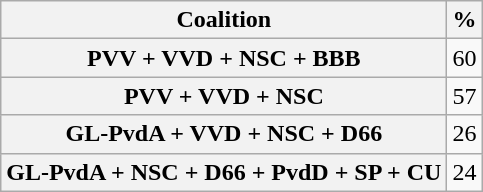<table class="wikitable floatright plainrowheaders normalbackground">
<tr>
<th>Coalition</th>
<th scope="col">%</th>
</tr>
<tr>
<th scope="row">PVV + VVD + NSC + BBB</th>
<td>60</td>
</tr>
<tr>
<th scope="row">PVV + VVD + NSC</th>
<td>57</td>
</tr>
<tr>
<th scope="row">GL-PvdA + VVD + NSC + D66</th>
<td>26</td>
</tr>
<tr>
<th scope="row">GL-PvdA + NSC + D66 + PvdD + SP + CU</th>
<td>24</td>
</tr>
</table>
